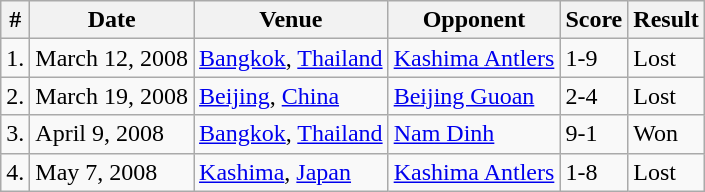<table class="wikitable">
<tr>
<th>#</th>
<th>Date</th>
<th>Venue</th>
<th>Opponent</th>
<th>Score</th>
<th>Result</th>
</tr>
<tr>
<td>1.</td>
<td>March 12, 2008</td>
<td><a href='#'>Bangkok</a>, <a href='#'>Thailand</a></td>
<td><a href='#'>Kashima Antlers</a></td>
<td>1-9</td>
<td>Lost</td>
</tr>
<tr>
<td>2.</td>
<td>March 19, 2008</td>
<td><a href='#'>Beijing</a>, <a href='#'>China</a></td>
<td><a href='#'>Beijing Guoan</a></td>
<td>2-4</td>
<td>Lost</td>
</tr>
<tr>
<td>3.</td>
<td>April 9, 2008</td>
<td><a href='#'>Bangkok</a>, <a href='#'>Thailand</a></td>
<td><a href='#'>Nam Dinh</a></td>
<td>9-1</td>
<td>Won</td>
</tr>
<tr>
<td>4.</td>
<td>May 7, 2008</td>
<td><a href='#'>Kashima</a>, <a href='#'>Japan</a></td>
<td><a href='#'>Kashima Antlers</a></td>
<td>1-8</td>
<td>Lost</td>
</tr>
</table>
